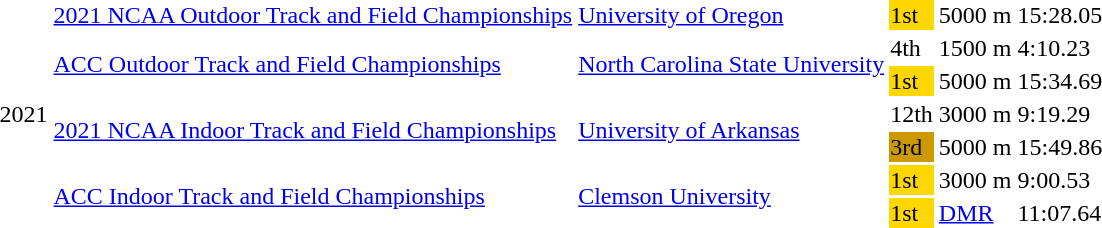<table>
<tr>
<td rowspan=7>2021</td>
<td><a href='#'>2021 NCAA Outdoor Track and Field Championships</a></td>
<td><a href='#'>University of Oregon</a></td>
<td bgcolor=gold>1st</td>
<td>5000 m</td>
<td>15:28.05</td>
</tr>
<tr>
<td rowspan=2><a href='#'>ACC Outdoor Track and Field Championships</a></td>
<td rowspan=2><a href='#'>North Carolina State University</a></td>
<td>4th</td>
<td>1500 m</td>
<td>4:10.23</td>
</tr>
<tr>
<td bgcolor=gold>1st</td>
<td>5000 m</td>
<td>15:34.69</td>
</tr>
<tr>
<td rowspan=2><a href='#'>2021 NCAA Indoor Track and Field Championships</a></td>
<td rowspan=2><a href='#'>University of Arkansas</a></td>
<td>12th</td>
<td>3000 m</td>
<td>9:19.29</td>
</tr>
<tr>
<td bgcolor=cc9900>3rd</td>
<td>5000 m</td>
<td>15:49.86</td>
</tr>
<tr>
<td rowspan=2><a href='#'>ACC Indoor Track and Field Championships</a></td>
<td rowspan=2><a href='#'>Clemson University</a></td>
<td bgcolor=gold>1st</td>
<td>3000 m</td>
<td>9:00.53</td>
</tr>
<tr>
<td bgcolor=gold>1st</td>
<td><a href='#'>DMR</a></td>
<td>11:07.64</td>
</tr>
</table>
